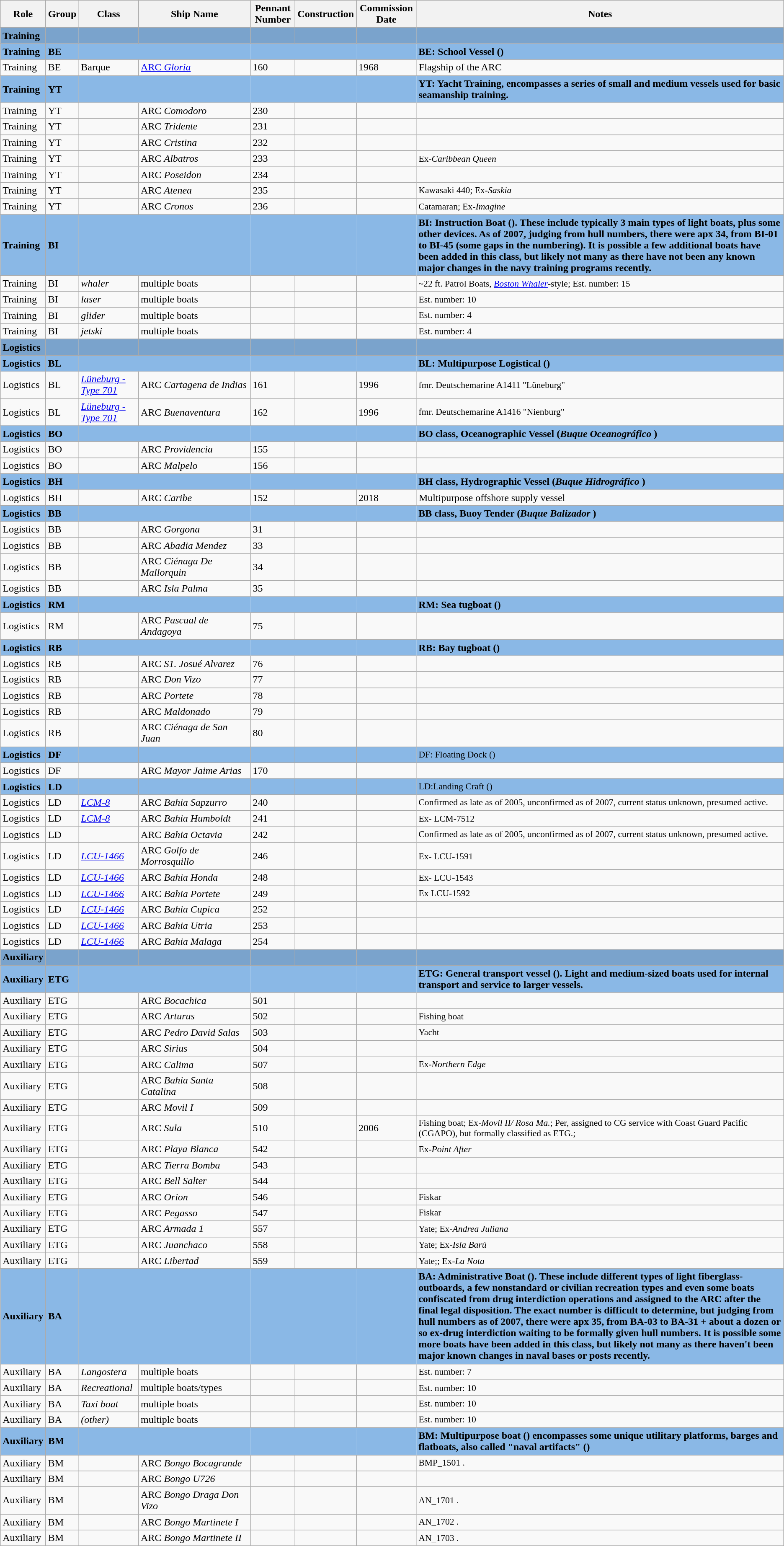<table class="wikitable collapsible sortable" style="min-width:50%;">
<tr>
<th>Role</th>
<th>Group</th>
<th>Class</th>
<th>Ship Name</th>
<th>Pennant Number</th>
<th>Construction</th>
<th>Commission Date</th>
<th class="unsortable">Notes</th>
</tr>
<tr style="background:#7AA3CC;font-weight:bold;"          >
<td>Training</td>
<td></td>
<td></td>
<td></td>
<td></td>
<td></td>
<td></td>
<td></td>
</tr>
<tr style="background:#8AB8E6;font-weight:bold;"          >
<td>Training</td>
<td>BE</td>
<td></td>
<td style="border-left-style:hidden;border-right-style:hidden;"></td>
<td style="border-left-style:hidden;border-right-style:hidden;"></td>
<td style="border-left-style:hidden;border-right-style:hidden;"></td>
<td style="border-left-style:hidden;border-right-style:hidden;"></td>
<td><div>BE: School Vessel ()</div></td>
</tr>
<tr>
<td>Training</td>
<td>BE</td>
<td>Barque</td>
<td><a href='#'>ARC <em>Gloria</em></a></td>
<td>160</td>
<td></td>
<td>1968</td>
<td>Flagship of the ARC</td>
</tr>
<tr style="background:#8AB8E6;font-weight:bold;"          >
<td>Training</td>
<td>YT</td>
<td></td>
<td style="border-left-style:hidden;border-right-style:hidden;"></td>
<td style="border-left-style:hidden;border-right-style:hidden;"></td>
<td style="border-left-style:hidden;border-right-style:hidden;"></td>
<td style="border-left-style:hidden;border-right-style:hidden;"></td>
<td><div>YT: Yacht Training,  encompasses a series of small and medium vessels used for basic seamanship training.</div></td>
</tr>
<tr>
<td>Training</td>
<td>YT</td>
<td></td>
<td>ARC <em>Comodoro</em></td>
<td>230</td>
<td></td>
<td></td>
<td></td>
</tr>
<tr>
<td>Training</td>
<td>YT</td>
<td></td>
<td>ARC <em>Tridente</em></td>
<td>231</td>
<td></td>
<td></td>
<td></td>
</tr>
<tr>
<td>Training</td>
<td>YT</td>
<td></td>
<td>ARC <em>Cristina</em></td>
<td>232</td>
<td></td>
<td></td>
<td></td>
</tr>
<tr>
<td>Training</td>
<td>YT</td>
<td></td>
<td>ARC <em>Albatros</em></td>
<td>233</td>
<td></td>
<td></td>
<td style="font-size:0.9em">Ex-<em>Caribbean Queen</em></td>
</tr>
<tr>
<td>Training</td>
<td>YT</td>
<td></td>
<td>ARC <em>Poseidon</em></td>
<td>234</td>
<td></td>
<td></td>
<td></td>
</tr>
<tr>
<td>Training</td>
<td>YT</td>
<td></td>
<td>ARC <em>Atenea</em></td>
<td>235</td>
<td></td>
<td></td>
<td style="font-size:0.9em">Kawasaki 440; Ex-<em>Saskia</em></td>
</tr>
<tr>
<td>Training</td>
<td>YT</td>
<td></td>
<td>ARC <em>Cronos</em></td>
<td>236</td>
<td></td>
<td></td>
<td style="font-size:0.9em">Catamaran; Ex-<em>Imagine</em></td>
</tr>
<tr style="background:#8AB8E6;font-weight:bold;"          >
<td>Training</td>
<td>BI</td>
<td></td>
<td style="border-left-style:hidden;border-right-style:hidden;"></td>
<td style="border-left-style:hidden;border-right-style:hidden;"></td>
<td style="border-left-style:hidden;border-right-style:hidden;"></td>
<td style="border-left-style:hidden;border-right-style:hidden;"></td>
<td><div>BI: Instruction Boat (). These include typically 3 main types of light boats, plus some other devices. As of 2007, judging from hull numbers, there were apx 34, from BI-01 to BI-45 (some gaps in the numbering). It is possible a few additional boats have been added in this class, but likely not many as there have not been any known major changes in the navy training programs recently.</div></td>
</tr>
<tr>
<td>Training</td>
<td>BI</td>
<td><em>whaler</em></td>
<td>multiple boats</td>
<td></td>
<td style="white-space:nowrap"><br></td>
<td></td>
<td style="font-size:0.9em">~22 ft. Patrol Boats, <em><a href='#'>Boston Whaler</a></em>-style; Est. number: 15</td>
</tr>
<tr>
<td>Training</td>
<td>BI</td>
<td><em>laser</em></td>
<td>multiple boats</td>
<td></td>
<td><br></td>
<td></td>
<td style="font-size:0.9em">Est. number: 10</td>
</tr>
<tr>
<td>Training</td>
<td>BI</td>
<td><em>glider</em></td>
<td>multiple boats</td>
<td></td>
<td><br></td>
<td></td>
<td style="font-size:0.9em">Est. number: 4</td>
</tr>
<tr>
<td>Training</td>
<td>BI</td>
<td><em>jetski</em></td>
<td>multiple boats</td>
<td></td>
<td><br></td>
<td></td>
<td style="font-size:0.9em">Est. number: 4</td>
</tr>
<tr>
</tr>
<tr style="background:#7AA3CC;font-weight:bold;"          >
<td>Logistics</td>
<td></td>
<td></td>
<td></td>
<td></td>
<td></td>
<td></td>
<td></td>
</tr>
<tr style="background:#8AB8E6;font-weight:bold;"          >
<td>Logistics</td>
<td>BL</td>
<td></td>
<td style="border-left-style:hidden;border-right-style:hidden;"></td>
<td style="border-left-style:hidden;border-right-style:hidden;"></td>
<td style="border-left-style:hidden;border-right-style:hidden;"></td>
<td style="border-left-style:hidden;border-right-style:hidden;"></td>
<td><div>BL: Multipurpose Logistical ()</div></td>
</tr>
<tr>
<td>Logistics</td>
<td>BL</td>
<td><a href='#'><em>Lüneburg - Type 701</em></a></td>
<td style="white-space:nowrap">ARC <em>Cartagena de Indias</em></td>
<td>161</td>
<td></td>
<td>1996</td>
<td style="font-size:0.9em">fmr. Deutschemarine A1411 "Lüneburg"</td>
</tr>
<tr>
<td>Logistics</td>
<td>BL</td>
<td><a href='#'><em>Lüneburg - Type 701</em></a></td>
<td>ARC <em>Buenaventura</em></td>
<td>162</td>
<td></td>
<td>1996</td>
<td style="font-size:0.9em">fmr. Deutschemarine A1416 "Nienburg"<br></td>
</tr>
<tr style="background:#8AB8E6;font-weight:bold;"          >
<td>Logistics</td>
<td>BO</td>
<td></td>
<td style="border-left-style:hidden;border-right-style:hidden;"></td>
<td style="border-left-style:hidden;border-right-style:hidden;"></td>
<td style="border-left-style:hidden;border-right-style:hidden;"></td>
<td style="border-left-style:hidden;border-right-style:hidden;"></td>
<td><div>BO class, Oceanographic Vessel (<em>Buque Oceanográfico</em> )</div></td>
</tr>
<tr>
<td>Logistics</td>
<td>BO</td>
<td></td>
<td>ARC <em>Providencia</em></td>
<td>155</td>
<td></td>
<td></td>
<td></td>
</tr>
<tr>
<td>Logistics</td>
<td>BO</td>
<td></td>
<td>ARC <em>Malpelo</em></td>
<td>156</td>
<td></td>
<td></td>
<td></td>
</tr>
<tr style="background:#8AB8E6;font-weight:bold;"          >
<td>Logistics</td>
<td>BH</td>
<td></td>
<td style="border-left-style:hidden;border-right-style:hidden;"></td>
<td style="border-left-style:hidden;border-right-style:hidden;"></td>
<td style="border-left-style:hidden;border-right-style:hidden;"></td>
<td style="border-left-style:hidden;border-right-style:hidden;"></td>
<td><div>BH class, Hydrographic Vessel (<em>Buque Hidrográfico</em> )</div></td>
</tr>
<tr>
<td>Logistics</td>
<td>BH</td>
<td></td>
<td>ARC <em>Caribe</em></td>
<td>152</td>
<td></td>
<td>2018</td>
<td>Multipurpose offshore supply vessel</td>
</tr>
<tr style="background:#8AB8E6;font-weight:bold;"          >
<td>Logistics</td>
<td>BB</td>
<td></td>
<td style="border-left-style:hidden;border-right-style:hidden;"></td>
<td style="border-left-style:hidden;border-right-style:hidden;"></td>
<td style="border-left-style:hidden;border-right-style:hidden;"></td>
<td style="border-left-style:hidden;border-right-style:hidden;"></td>
<td><div>BB class, Buoy Tender (<em>Buque Balizador</em> )</div></td>
</tr>
<tr>
<td>Logistics</td>
<td>BB</td>
<td></td>
<td>ARC <em>Gorgona</em></td>
<td>31</td>
<td></td>
<td></td>
<td></td>
</tr>
<tr>
<td>Logistics</td>
<td>BB</td>
<td></td>
<td>ARC <em>Abadia Mendez </em></td>
<td>33</td>
<td></td>
<td></td>
<td></td>
</tr>
<tr>
<td>Logistics</td>
<td>BB</td>
<td></td>
<td>ARC <em>Ciénaga De Mallorquin </em></td>
<td>34</td>
<td></td>
<td></td>
<td></td>
</tr>
<tr>
<td>Logistics</td>
<td>BB</td>
<td></td>
<td>ARC <em>Isla Palma </em></td>
<td>35</td>
<td></td>
<td></td>
<td></td>
</tr>
<tr style="background:#8AB8E6;font-weight:bold;"          >
<td>Logistics</td>
<td>RM</td>
<td></td>
<td style="border-left-style:hidden;border-right-style:hidden;"></td>
<td style="border-left-style:hidden;border-right-style:hidden;"></td>
<td style="border-left-style:hidden;border-right-style:hidden;"></td>
<td style="border-left-style:hidden;border-right-style:hidden;"></td>
<td><div>RM: Sea tugboat ()</div></td>
</tr>
<tr>
<td>Logistics</td>
<td>RM</td>
<td></td>
<td>ARC <em>Pascual de Andagoya </em></td>
<td>75</td>
<td></td>
<td></td>
<td></td>
</tr>
<tr style="background:#8AB8E6;font-weight:bold;"          >
<td>Logistics</td>
<td>RB</td>
<td></td>
<td style="border-left-style:hidden;border-right-style:hidden;"></td>
<td style="border-left-style:hidden;border-right-style:hidden;"></td>
<td style="border-left-style:hidden;border-right-style:hidden;"></td>
<td style="border-left-style:hidden;border-right-style:hidden;"></td>
<td><div>RB: Bay tugboat ()</div></td>
</tr>
<tr>
<td>Logistics</td>
<td>RB</td>
<td></td>
<td>ARC <em>S1. Josué Alvarez </em></td>
<td>76</td>
<td></td>
<td></td>
<td></td>
</tr>
<tr>
<td>Logistics</td>
<td>RB</td>
<td></td>
<td>ARC <em>Don Vizo </em></td>
<td>77</td>
<td></td>
<td></td>
<td></td>
</tr>
<tr>
<td>Logistics</td>
<td>RB</td>
<td></td>
<td>ARC <em>Portete</em></td>
<td>78</td>
<td></td>
<td></td>
<td></td>
</tr>
<tr>
<td>Logistics</td>
<td>RB</td>
<td></td>
<td>ARC <em>Maldonado</em></td>
<td>79</td>
<td></td>
<td></td>
<td></td>
</tr>
<tr>
<td>Logistics</td>
<td>RB</td>
<td></td>
<td>ARC <em>Ciénaga de San Juan </em></td>
<td>80</td>
<td></td>
<td></td>
<td></td>
</tr>
<tr style="background:#8AB8E6;font-weight:bold;"          >
<td>Logistics</td>
<td>DF</td>
<td></td>
<td></td>
<td></td>
<td></td>
<td></td>
<td style="font-size:0.9em;font-weight:normal;">DF: Floating Dock ()</td>
</tr>
<tr>
<td>Logistics</td>
<td>DF</td>
<td></td>
<td>ARC <em>Mayor Jaime Arias </em></td>
<td>170</td>
<td></td>
<td></td>
<td></td>
</tr>
<tr style="background:#8AB8E6;font-weight:bold;"          >
<td>Logistics</td>
<td>LD</td>
<td></td>
<td></td>
<td></td>
<td></td>
<td></td>
<td style="font-size:0.9em; font-weight:normal;">LD:Landing Craft ()</td>
</tr>
<tr>
<td>Logistics</td>
<td>LD</td>
<td><em><a href='#'>LCM-8</a></em></td>
<td>ARC <em>Bahia Sapzurro</em></td>
<td>240</td>
<td></td>
<td></td>
<td style="font-size:0.9em">Confirmed as late as of 2005, unconfirmed as of 2007, current status unknown, presumed active.</td>
</tr>
<tr>
<td>Logistics</td>
<td>LD</td>
<td><em><a href='#'>LCM-8</a></em></td>
<td>ARC <em>Bahia Humboldt</em></td>
<td>241</td>
<td></td>
<td></td>
<td style="font-size:0.9em">Ex- LCM-7512</td>
</tr>
<tr>
<td>Logistics</td>
<td>LD</td>
<td></td>
<td>ARC <em>Bahia Octavia</em></td>
<td>242</td>
<td></td>
<td></td>
<td style="font-size:0.9em">Confirmed as late as of 2005, unconfirmed as of 2007, current status unknown, presumed active.</td>
</tr>
<tr>
<td>Logistics</td>
<td>LD</td>
<td><a href='#'><em>LCU-1466</em></a></td>
<td>ARC <em>Golfo de Morrosquillo</em></td>
<td>246</td>
<td></td>
<td></td>
<td style="font-size:0.9em">Ex- LCU-1591</td>
</tr>
<tr>
<td>Logistics</td>
<td>LD</td>
<td><a href='#'><em>LCU-1466</em></a></td>
<td>ARC <em>Bahia Honda</em></td>
<td>248</td>
<td></td>
<td></td>
<td style="font-size:0.9em">Ex- LCU-1543</td>
</tr>
<tr>
<td>Logistics</td>
<td>LD</td>
<td><a href='#'><em>LCU-1466</em></a></td>
<td>ARC <em>Bahia Portete</em></td>
<td>249</td>
<td></td>
<td></td>
<td style="font-size:0.9em">Ex LCU-1592</td>
</tr>
<tr>
<td>Logistics</td>
<td>LD</td>
<td><a href='#'><em>LCU-1466</em></a></td>
<td>ARC <em>Bahia Cupica</em></td>
<td>252</td>
<td></td>
<td></td>
<td></td>
</tr>
<tr>
<td>Logistics</td>
<td>LD</td>
<td><a href='#'><em>LCU-1466</em></a></td>
<td>ARC <em>Bahia Utria</em></td>
<td>253</td>
<td></td>
<td></td>
<td></td>
</tr>
<tr>
<td>Logistics</td>
<td>LD</td>
<td><a href='#'><em>LCU-1466</em></a></td>
<td>ARC <em>Bahia Malaga</em></td>
<td>254</td>
<td></td>
<td></td>
<td></td>
</tr>
<tr style="background:#7AA3CC;font-weight:bold;"          >
<td>Auxiliary</td>
<td></td>
<td></td>
<td></td>
<td></td>
<td></td>
<td></td>
<td></td>
</tr>
<tr style="background:#8AB8E6;font-weight:bold;"          >
<td>Auxiliary</td>
<td>ETG</td>
<td></td>
<td style="border-left-style:hidden;border-right-style:hidden;"></td>
<td style="border-left-style:hidden;border-right-style:hidden;"></td>
<td style="border-left-style:hidden;border-right-style:hidden;"></td>
<td style="border-left-style:hidden;border-right-style:hidden;"></td>
<td><div>ETG: General transport vessel (). Light and medium-sized boats used for internal transport and service to larger vessels.</div></td>
</tr>
<tr>
<td>Auxiliary</td>
<td>ETG</td>
<td></td>
<td>ARC <em>Bocachica</em></td>
<td>501</td>
<td></td>
<td></td>
<td></td>
</tr>
<tr>
<td>Auxiliary</td>
<td>ETG</td>
<td></td>
<td>ARC <em>Arturus</em></td>
<td>502</td>
<td></td>
<td></td>
<td style="font-size:0.9em">Fishing boat</td>
</tr>
<tr>
<td>Auxiliary</td>
<td>ETG</td>
<td></td>
<td>ARC <em>Pedro David Salas</em></td>
<td>503</td>
<td></td>
<td></td>
<td style="font-size:0.9em">Yacht</td>
</tr>
<tr>
<td>Auxiliary</td>
<td>ETG</td>
<td></td>
<td>ARC <em>Sirius</em></td>
<td>504</td>
<td></td>
<td></td>
<td></td>
</tr>
<tr>
<td>Auxiliary</td>
<td>ETG</td>
<td></td>
<td>ARC <em>Calima</em></td>
<td>507</td>
<td></td>
<td></td>
<td style="font-size:0.9em">Ex-<em>Northern Edge</em></td>
</tr>
<tr>
<td>Auxiliary</td>
<td>ETG</td>
<td></td>
<td>ARC <em>Bahia Santa Catalina</em></td>
<td>508</td>
<td></td>
<td></td>
<td></td>
</tr>
<tr>
<td>Auxiliary</td>
<td>ETG</td>
<td></td>
<td>ARC <em>Movil I</em></td>
<td>509</td>
<td></td>
<td></td>
<td></td>
</tr>
<tr>
<td>Auxiliary</td>
<td>ETG</td>
<td></td>
<td>ARC <em>Sula</em></td>
<td>510</td>
<td></td>
<td>2006</td>
<td style="font-size:0.9em">Fishing boat; Ex-<em>Movil II/ Rosa Ma.</em>;  Per, assigned to CG service with Coast Guard Pacific (CGAPO), but formally classified as ETG.;</td>
</tr>
<tr>
<td>Auxiliary</td>
<td>ETG</td>
<td></td>
<td>ARC <em>Playa Blanca</em></td>
<td>542</td>
<td></td>
<td></td>
<td style="font-size:0.9em">Ex-<em>Point After</em></td>
</tr>
<tr>
<td>Auxiliary</td>
<td>ETG</td>
<td></td>
<td>ARC <em>Tierra Bomba</em></td>
<td>543</td>
<td></td>
<td></td>
<td></td>
</tr>
<tr>
<td>Auxiliary</td>
<td>ETG</td>
<td></td>
<td>ARC <em>Bell Salter</em></td>
<td>544</td>
<td></td>
<td></td>
<td></td>
</tr>
<tr>
<td>Auxiliary</td>
<td>ETG</td>
<td></td>
<td>ARC <em>Orion</em></td>
<td>546</td>
<td></td>
<td></td>
<td style="font-size:0.9em">Fiskar</td>
</tr>
<tr>
<td>Auxiliary</td>
<td>ETG</td>
<td></td>
<td>ARC <em>Pegasso</em></td>
<td>547</td>
<td></td>
<td></td>
<td style="font-size:0.9em">Fiskar</td>
</tr>
<tr>
<td>Auxiliary</td>
<td>ETG</td>
<td></td>
<td>ARC<em> Armada 1</em></td>
<td>557</td>
<td></td>
<td></td>
<td style="font-size:0.9em">Yate; Ex-<em>Andrea Juliana</em></td>
</tr>
<tr>
<td>Auxiliary</td>
<td>ETG</td>
<td></td>
<td>ARC <em>Juanchaco</em></td>
<td>558</td>
<td></td>
<td></td>
<td style="font-size:0.9em">Yate; Ex-<em>Isla Barú</em></td>
</tr>
<tr>
<td>Auxiliary</td>
<td>ETG</td>
<td></td>
<td>ARC <em>Libertad</em></td>
<td>559</td>
<td></td>
<td></td>
<td style="font-size:0.9em">Yate;; Ex-<em>La Nota</em></td>
</tr>
<tr style="background:#8AB8E6;font-weight:bold;"          >
<td>Auxiliary</td>
<td>BA</td>
<td></td>
<td style="border-left-style:hidden;border-right-style:hidden;"></td>
<td style="border-left-style:hidden;border-right-style:hidden;"></td>
<td style="border-left-style:hidden;border-right-style:hidden;"></td>
<td style="border-left-style:hidden;border-right-style:hidden;"></td>
<td><div>BA: Administrative Boat (). These include different types of light fiberglass-outboards, a few nonstandard or civilian recreation types and even some boats confiscated from drug interdiction operations and assigned to the ARC after the final legal disposition. The exact number is difficult to determine, but judging from hull numbers as of 2007, there were apx 35, from BA-03 to BA-31 + about a dozen or so ex-drug interdiction waiting to be formally given hull numbers. It is possible some more boats have been added in this class, but likely not many as there haven't been major known changes in naval bases or posts recently.</div></td>
</tr>
<tr>
<td>Auxiliary</td>
<td>BA</td>
<td><em>Langostera</em></td>
<td>multiple boats</td>
<td></td>
<td><br></td>
<td></td>
<td style="font-size:0.9em">Est. number: 7</td>
</tr>
<tr>
<td>Auxiliary</td>
<td>BA</td>
<td><em>Recreational</em></td>
<td>multiple boats/types</td>
<td></td>
<td></td>
<td></td>
<td style="font-size:0.9em">Est. number: 10</td>
</tr>
<tr>
<td>Auxiliary</td>
<td>BA</td>
<td><em>Taxi boat</em></td>
<td>multiple boats</td>
<td></td>
<td><br></td>
<td></td>
<td style="font-size:0.9em">Est. number: 10</td>
</tr>
<tr>
<td>Auxiliary</td>
<td>BA</td>
<td><em>(other)</em></td>
<td>multiple boats</td>
<td></td>
<td></td>
<td></td>
<td style="font-size:0.9em">Est. number: 10</td>
</tr>
<tr style="background:#8AB8E6;font-weight:bold;"          >
<td>Auxiliary</td>
<td>BM</td>
<td></td>
<td style="border-left-style:hidden;border-right-style:hidden;"></td>
<td style="border-left-style:hidden;border-right-style:hidden;"></td>
<td style="border-left-style:hidden;border-right-style:hidden;"></td>
<td style="border-left-style:hidden;border-right-style:hidden;"></td>
<td><div>BM: Multipurpose boat () encompasses some unique utilitary platforms, barges and flatboats, also called "naval artifacts" ()</div></td>
</tr>
<tr>
<td>Auxiliary</td>
<td>BM</td>
<td></td>
<td>ARC <em>Bongo Bocagrande</em></td>
<td></td>
<td></td>
<td></td>
<td style="font-size:0.9em">BMP_1501 .</td>
</tr>
<tr>
<td>Auxiliary</td>
<td>BM</td>
<td></td>
<td>ARC <em>Bongo U726</em></td>
<td></td>
<td></td>
<td></td>
<td></td>
</tr>
<tr>
<td>Auxiliary</td>
<td>BM</td>
<td></td>
<td>ARC <em>Bongo Draga Don Vizo</em></td>
<td></td>
<td></td>
<td></td>
<td style="font-size:0.9em">AN_1701 .</td>
</tr>
<tr>
<td>Auxiliary</td>
<td>BM</td>
<td></td>
<td>ARC <em>Bongo Martinete I</em></td>
<td></td>
<td></td>
<td></td>
<td style="font-size:0.9em">AN_1702 .</td>
</tr>
<tr>
<td>Auxiliary</td>
<td>BM</td>
<td></td>
<td>ARC <em>Bongo Martinete II</em></td>
<td></td>
<td></td>
<td></td>
<td style="font-size:0.9em">AN_1703 .</td>
</tr>
</table>
